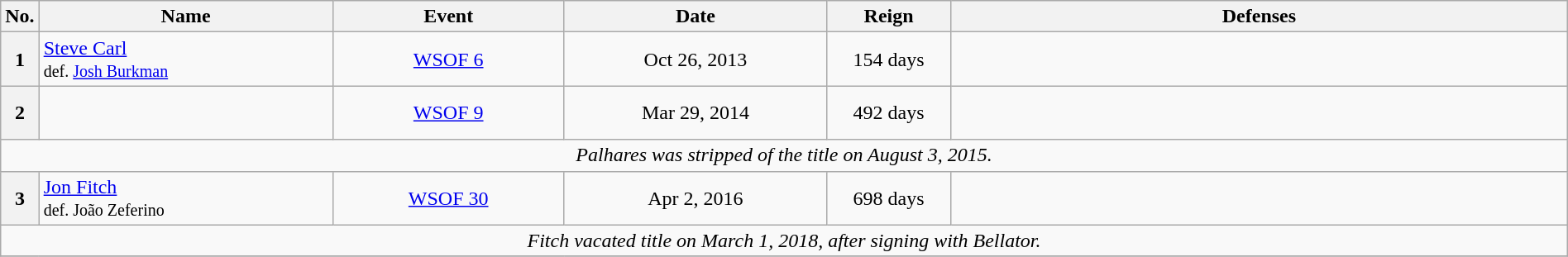<table class="wikitable" width=100%>
<tr>
<th width=1%>No.</th>
<th width=19%>Name</th>
<th width=15%>Event</th>
<th width=17%>Date</th>
<th width=8%>Reign</th>
<th width=40%>Defenses</th>
</tr>
<tr>
<th>1</th>
<td> <a href='#'>Steve Carl</a><br><small>def. <a href='#'>Josh Burkman</a></small></td>
<td align=center><a href='#'>WSOF 6</a><br></td>
<td align=center>Oct 26, 2013</td>
<td align=center>154 days</td>
<td></td>
</tr>
<tr>
<th>2</th>
<td></td>
<td align=center><a href='#'>WSOF 9</a><br></td>
<td align=center>Mar 29, 2014</td>
<td align=center>492 days</td>
<td><br><br>
</td>
</tr>
<tr>
<td align="center" colspan="6"><em>Palhares was stripped of the title on August 3, 2015.</em></td>
</tr>
<tr>
<th>3</th>
<td> <a href='#'>Jon Fitch</a><br><small>def. João Zeferino</small></td>
<td align=center><a href='#'>WSOF 30</a><br></td>
<td align=center>Apr 2, 2016</td>
<td align=center>698 days</td>
<td><br><br>
</td>
</tr>
<tr>
<td align="center" colspan="6"><em>Fitch vacated title on March 1, 2018, after signing with Bellator.</em></td>
</tr>
<tr>
</tr>
</table>
